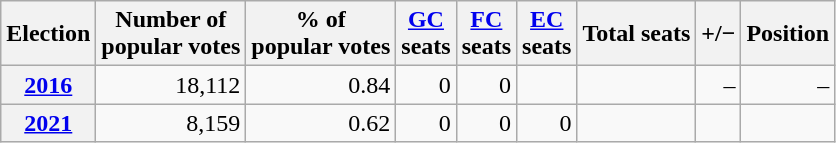<table class="wikitable" style="text-align: right;">
<tr align=center>
<th><strong>Election</strong></th>
<th>Number of<br>popular votes</th>
<th>% of<br>popular votes</th>
<th><a href='#'>GC</a><br>seats</th>
<th><a href='#'>FC</a><br>seats</th>
<th><a href='#'>EC</a><br>seats</th>
<th>Total seats</th>
<th>+/−</th>
<th>Position</th>
</tr>
<tr>
<th><a href='#'>2016</a></th>
<td>18,112</td>
<td>0.84</td>
<td>0</td>
<td>0</td>
<td></td>
<td></td>
<td>–</td>
<td>–</td>
</tr>
<tr>
<th><a href='#'>2021</a></th>
<td>8,159</td>
<td>0.62</td>
<td>0</td>
<td>0</td>
<td>0</td>
<td></td>
<td></td>
<td></td>
</tr>
</table>
